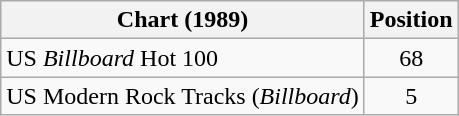<table class="wikitable">
<tr>
<th>Chart (1989)</th>
<th>Position</th>
</tr>
<tr>
<td>US <em>Billboard</em> Hot 100</td>
<td align="center">68</td>
</tr>
<tr>
<td>US Modern Rock Tracks (<em>Billboard</em>)</td>
<td align="center">5</td>
</tr>
</table>
